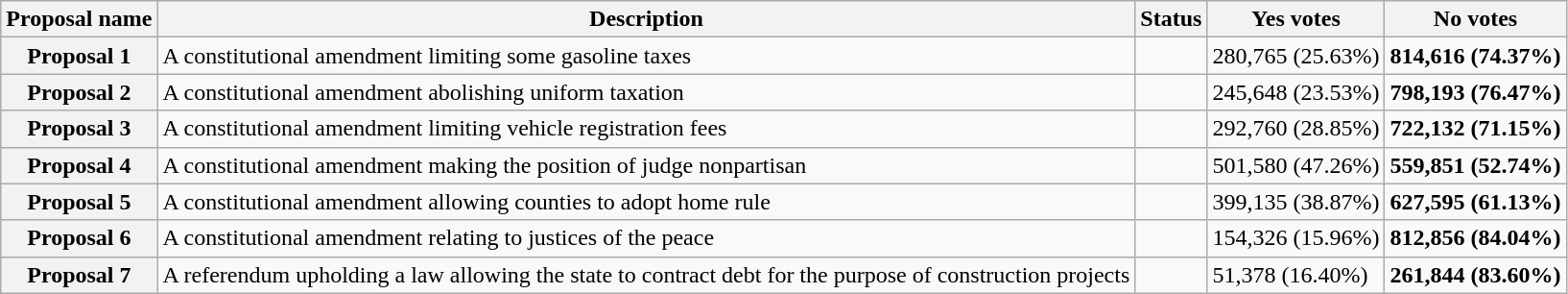<table class="wikitable sortable plainrowheaders">
<tr>
<th scope="col">Proposal name</th>
<th class="unsortable" scope="col">Description</th>
<th scope="col">Status</th>
<th scope="col">Yes votes</th>
<th scope="col">No votes</th>
</tr>
<tr>
<th scope="row">Proposal 1</th>
<td>A constitutional amendment limiting some gasoline taxes</td>
<td></td>
<td>280,765 (25.63%)</td>
<td><strong>814,616 (74.37%)</strong></td>
</tr>
<tr>
<th scope="row">Proposal 2</th>
<td>A constitutional amendment abolishing uniform taxation</td>
<td></td>
<td>245,648 (23.53%)</td>
<td><strong>798,193 (76.47%)</strong></td>
</tr>
<tr>
<th scope="row">Proposal 3</th>
<td>A constitutional amendment limiting vehicle registration fees</td>
<td></td>
<td>292,760 (28.85%)</td>
<td><strong>722,132 (71.15%)</strong></td>
</tr>
<tr>
<th scope="row">Proposal 4</th>
<td>A constitutional amendment making the position of judge nonpartisan</td>
<td></td>
<td>501,580 (47.26%)</td>
<td><strong>559,851 (52.74%)</strong></td>
</tr>
<tr>
<th scope="row">Proposal 5</th>
<td>A constitutional amendment allowing counties to adopt home rule</td>
<td></td>
<td>399,135 (38.87%)</td>
<td><strong>627,595 (61.13%)</strong></td>
</tr>
<tr>
<th scope="row">Proposal 6</th>
<td>A constitutional amendment relating to justices of the peace</td>
<td></td>
<td>154,326 (15.96%)</td>
<td><strong>812,856 (84.04%)</strong></td>
</tr>
<tr>
<th scope="row">Proposal 7</th>
<td>A referendum upholding a law allowing the state to contract debt for the purpose of construction projects</td>
<td></td>
<td>51,378 (16.40%)</td>
<td><strong>261,844 (83.60%)</strong></td>
</tr>
</table>
